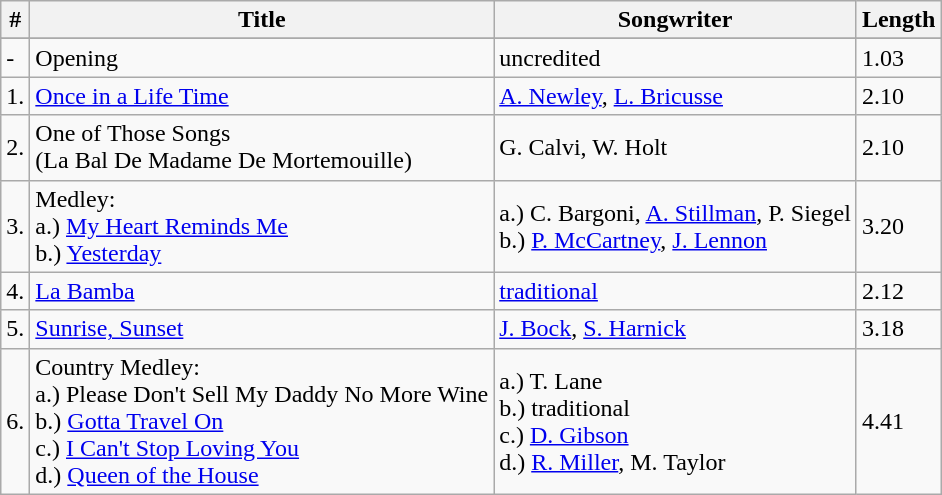<table class="wikitable">
<tr>
<th>#</th>
<th>Title</th>
<th>Songwriter</th>
<th>Length</th>
</tr>
<tr bgcolor="#ebf5ff">
</tr>
<tr>
<td>-</td>
<td>Opening</td>
<td>uncredited</td>
<td>1.03</td>
</tr>
<tr>
<td>1.</td>
<td><a href='#'>Once in a Life Time</a></td>
<td><a href='#'>A. Newley</a>, <a href='#'>L. Bricusse</a></td>
<td>2.10</td>
</tr>
<tr>
<td>2.</td>
<td>One of Those Songs<br>(La Bal De Madame De Mortemouille)</td>
<td>G. Calvi, W. Holt</td>
<td>2.10</td>
</tr>
<tr>
<td>3.</td>
<td>Medley:<br>a.) <a href='#'>My Heart Reminds Me</a> <br>b.) <a href='#'>Yesterday</a></td>
<td>a.) C. Bargoni, <a href='#'>A. Stillman</a>, P. Siegel<br>b.) <a href='#'>P. McCartney</a>, <a href='#'>J. Lennon</a></td>
<td>3.20</td>
</tr>
<tr>
<td>4.</td>
<td><a href='#'>La Bamba</a></td>
<td><a href='#'>traditional</a></td>
<td>2.12</td>
</tr>
<tr>
<td>5.</td>
<td><a href='#'>Sunrise, Sunset</a></td>
<td><a href='#'>J. Bock</a>, <a href='#'>S. Harnick</a></td>
<td>3.18</td>
</tr>
<tr>
<td>6.</td>
<td>Country Medley:<br>a.) Please Don't Sell My Daddy No More Wine<br>b.) <a href='#'>Gotta Travel On</a><br>c.) <a href='#'>I Can't Stop Loving You</a><br>d.) <a href='#'>Queen of the House</a></td>
<td>a.) T. Lane<br>b.) traditional<br>c.) <a href='#'>D. Gibson</a><br>d.) <a href='#'>R. Miller</a>, M. Taylor</td>
<td>4.41</td>
</tr>
</table>
